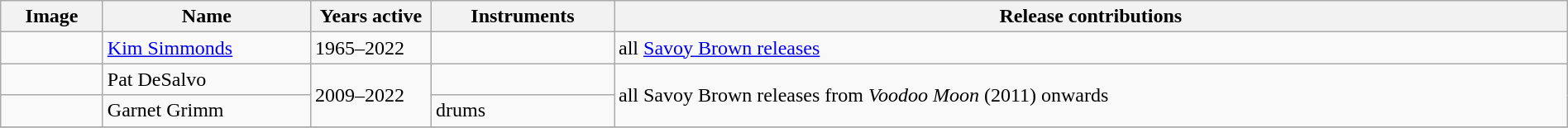<table class="wikitable" border="1" width=100%>
<tr>
<th width="75">Image</th>
<th width="160">Name</th>
<th width="90">Years active</th>
<th width="140">Instruments</th>
<th>Release contributions</th>
</tr>
<tr>
<td></td>
<td><a href='#'>Kim Simmonds</a></td>
<td>1965–2022 </td>
<td></td>
<td>all <a href='#'>Savoy Brown releases</a></td>
</tr>
<tr>
<td></td>
<td>Pat DeSalvo</td>
<td rowspan="2">2009–2022</td>
<td></td>
<td rowspan="2">all Savoy Brown releases from <em>Voodoo Moon</em> (2011) onwards</td>
</tr>
<tr>
<td></td>
<td>Garnet Grimm</td>
<td>drums</td>
</tr>
<tr>
</tr>
</table>
